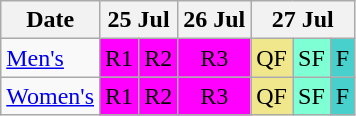<table class="wikitable olympic-schedule Surfing">
<tr>
<th>Date</th>
<th colspan="2">25 Jul</th>
<th>26 Jul</th>
<th colspan="3">27 Jul</th>
</tr>
<tr>
<td class="event"><a href='#'>Men's</a></td>
<td bgcolor="#FF00FF" class="heats">R1</td>
<td bgcolor="#FF00FF" class="heats">R2</td>
<td bgcolor="#FF00FF" align="center" class="heats">R3</td>
<td bgcolor="#F0E68C" class="quarterfinals">QF</td>
<td bgcolor="#7FFFD4" class="semifinals">SF</td>
<td bgcolor="#48D1CC" align="center" class="finals">F</td>
</tr>
<tr>
<td class="event"><a href='#'>Women's</a></td>
<td bgcolor="#FF00FF" class="heats">R1</td>
<td bgcolor="#FF00FF" class="heats">R2</td>
<td bgcolor="#FF00FF" align="center" class="heats">R3</td>
<td bgcolor="#F0E68C" class="quarterfinals">QF</td>
<td bgcolor="#7FFFD4" class="semifinals">SF</td>
<td bgcolor="#48D1CC" align="center" class="finals">F</td>
</tr>
</table>
